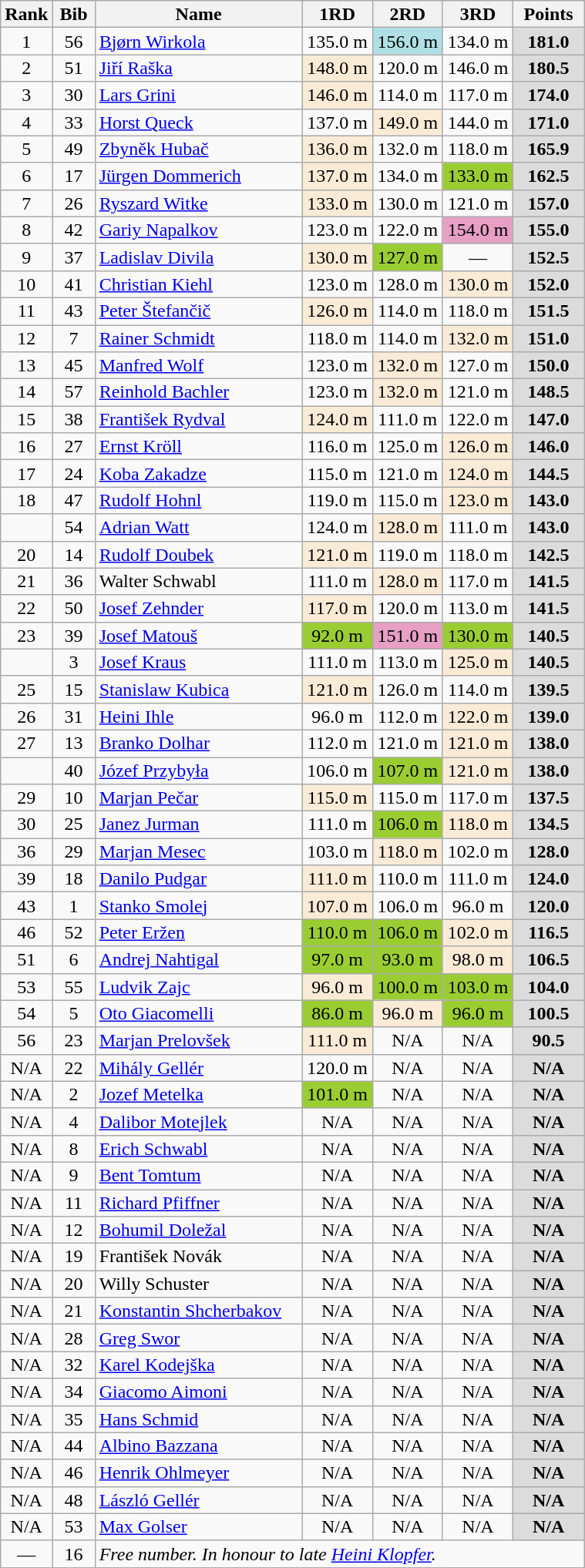<table class="wikitable collapsible autocollapse sortable" style="text-align:center; line-height:16px; width:40%;">
<tr>
<th width=35>Rank</th>
<th width=30>Bib</th>
<th width=180>Name</th>
<th width=55>1RD</th>
<th width=55>2RD</th>
<th width=55>3RD</th>
<th width=55>Points</th>
</tr>
<tr>
<td>1</td>
<td>56</td>
<td align=left> <a href='#'>Bjørn Wirkola</a></td>
<td align=center>135.0 m</td>
<td align=center bgcolor=#B0E0E6>156.0 m</td>
<td align=center>134.0 m</td>
<td align=center bgcolor=#DCDCDC><strong>181.0</strong></td>
</tr>
<tr>
<td>2</td>
<td>51</td>
<td align=left> <a href='#'>Jiří Raška</a></td>
<td align=center bgcolor=#FAEBD7>148.0 m</td>
<td align=center>120.0 m</td>
<td align=center>146.0 m</td>
<td align=center bgcolor=#DCDCDC><strong>180.5</strong></td>
</tr>
<tr>
<td>3</td>
<td>30</td>
<td align=left> <a href='#'>Lars Grini</a></td>
<td align=center bgcolor=#FAEBD7>146.0 m</td>
<td align=center>114.0 m</td>
<td align=center>117.0 m</td>
<td align=center bgcolor=#DCDCDC><strong>174.0</strong></td>
</tr>
<tr>
<td>4</td>
<td>33</td>
<td align=left> <a href='#'>Horst Queck</a></td>
<td align=center>137.0 m</td>
<td align=center bgcolor=#FAEBD7>149.0 m</td>
<td align=center>144.0 m</td>
<td align=center bgcolor=#DCDCDC><strong>171.0</strong></td>
</tr>
<tr>
<td>5</td>
<td>49</td>
<td align=left> <a href='#'>Zbyněk Hubač</a></td>
<td align=center bgcolor=#FAEBD7>136.0 m</td>
<td align=center>132.0 m</td>
<td align=center>118.0 m</td>
<td align=center bgcolor=#DCDCDC><strong>165.9</strong></td>
</tr>
<tr>
<td>6</td>
<td>17</td>
<td align=left> <a href='#'>Jürgen Dommerich</a></td>
<td align=center bgcolor=#FAEBD7>137.0 m</td>
<td align=center>134.0 m</td>
<td align=center bgcolor=#9ACD32>133.0 m</td>
<td align=center bgcolor=#DCDCDC><strong>162.5</strong></td>
</tr>
<tr>
<td>7</td>
<td>26</td>
<td align=left> <a href='#'>Ryszard Witke</a></td>
<td align=center bgcolor=#FAEBD7>133.0 m</td>
<td align=center>130.0 m</td>
<td align=center>121.0 m</td>
<td align=center bgcolor=#DCDCDC><strong>157.0</strong></td>
</tr>
<tr>
<td>8</td>
<td>42</td>
<td align=left> <a href='#'>Gariy Napalkov</a></td>
<td align=center>123.0 m</td>
<td align=center>122.0 m</td>
<td align=center bgcolor=#E79FC4>154.0 m</td>
<td align=center bgcolor=#DCDCDC><strong>155.0</strong></td>
</tr>
<tr>
<td>9</td>
<td>37</td>
<td align=left> <a href='#'>Ladislav Divila</a></td>
<td align=center bgcolor=#FAEBD7>130.0 m</td>
<td align=center bgcolor=#9ACD32>127.0 m</td>
<td align=center>—</td>
<td align=center bgcolor=#DCDCDC><strong>152.5</strong></td>
</tr>
<tr>
<td>10</td>
<td>41</td>
<td align=left> <a href='#'>Christian Kiehl</a></td>
<td align=center>123.0 m</td>
<td align=center>128.0 m</td>
<td align=center bgcolor=#FAEBD7>130.0 m</td>
<td align=center bgcolor=#DCDCDC><strong>152.0</strong></td>
</tr>
<tr>
<td>11</td>
<td>43</td>
<td align=left> <a href='#'>Peter Štefančič</a></td>
<td align=center bgcolor=#FAEBD7>126.0 m</td>
<td align=center>114.0 m</td>
<td align=center>118.0 m</td>
<td align=center bgcolor=#DCDCDC><strong>151.5</strong></td>
</tr>
<tr>
<td>12</td>
<td>7</td>
<td align=left> <a href='#'>Rainer Schmidt</a></td>
<td align=center>118.0 m</td>
<td align=center>114.0 m</td>
<td align=center bgcolor=#FAEBD7>132.0 m</td>
<td align=center bgcolor=#DCDCDC><strong>151.0</strong></td>
</tr>
<tr>
<td>13</td>
<td>45</td>
<td align=left> <a href='#'>Manfred Wolf</a></td>
<td align=center>123.0 m</td>
<td align=center bgcolor=#FAEBD7>132.0 m</td>
<td align=center>127.0 m</td>
<td align=center bgcolor=#DCDCDC><strong>150.0</strong></td>
</tr>
<tr>
<td>14</td>
<td>57</td>
<td align=left> <a href='#'>Reinhold Bachler</a></td>
<td align=center>123.0 m</td>
<td align=center bgcolor=#FAEBD7>132.0 m</td>
<td align=center>121.0 m</td>
<td align=center bgcolor=#DCDCDC><strong>148.5</strong></td>
</tr>
<tr>
<td>15</td>
<td>38</td>
<td align=left> <a href='#'>František Rydval</a></td>
<td align=center bgcolor=#FAEBD7>124.0 m</td>
<td align=center>111.0 m</td>
<td align=center>122.0 m</td>
<td align=center bgcolor=#DCDCDC><strong>147.0</strong></td>
</tr>
<tr>
<td>16</td>
<td>27</td>
<td align=left> <a href='#'>Ernst Kröll</a></td>
<td align=center>116.0 m</td>
<td align=center>125.0 m</td>
<td align=center bgcolor=#FAEBD7>126.0 m</td>
<td align=center bgcolor=#DCDCDC><strong>146.0</strong></td>
</tr>
<tr>
<td>17</td>
<td>24</td>
<td align=left> <a href='#'>Koba Zakadze</a></td>
<td align=center>115.0 m</td>
<td align=center>121.0 m</td>
<td align=center bgcolor=#FAEBD7>124.0 m</td>
<td align=center bgcolor=#DCDCDC><strong>144.5</strong></td>
</tr>
<tr>
<td>18</td>
<td>47</td>
<td align=left> <a href='#'>Rudolf Hohnl</a></td>
<td align=center>119.0 m</td>
<td align=center>115.0 m</td>
<td align=center bgcolor=#FAEBD7>123.0 m</td>
<td align=center bgcolor=#DCDCDC><strong>143.0</strong></td>
</tr>
<tr>
<td></td>
<td>54</td>
<td align=left> <a href='#'>Adrian Watt</a></td>
<td align=center>124.0 m</td>
<td align=center bgcolor=#FAEBD7>128.0 m</td>
<td align=center>111.0 m</td>
<td align=center bgcolor=#DCDCDC><strong>143.0</strong></td>
</tr>
<tr>
<td>20</td>
<td>14</td>
<td align=left> <a href='#'>Rudolf Doubek</a></td>
<td align=center bgcolor=#FAEBD7>121.0 m</td>
<td align=center>119.0 m</td>
<td align=center>118.0 m</td>
<td align=center bgcolor=#DCDCDC><strong>142.5</strong></td>
</tr>
<tr>
<td>21</td>
<td>36</td>
<td align=left> Walter Schwabl</td>
<td align=center>111.0 m</td>
<td align=center bgcolor=#FAEBD7>128.0 m</td>
<td align=center>117.0 m</td>
<td align=center bgcolor=#DCDCDC><strong>141.5</strong></td>
</tr>
<tr>
<td>22</td>
<td>50</td>
<td align=left> <a href='#'>Josef Zehnder</a></td>
<td align=center bgcolor=#FAEBD7>117.0 m</td>
<td align=center>120.0 m</td>
<td align=center>113.0 m</td>
<td align=center bgcolor=#DCDCDC><strong>141.5</strong></td>
</tr>
<tr>
<td>23</td>
<td>39</td>
<td align=left> <a href='#'>Josef Matouš</a></td>
<td align=center bgcolor=#9ACD32>92.0 m</td>
<td align=center bgcolor=#E79FC4>151.0 m</td>
<td align=center bgcolor=#9ACD32>130.0 m</td>
<td align=center bgcolor=#DCDCDC><strong>140.5</strong></td>
</tr>
<tr>
<td></td>
<td>3</td>
<td align=left> <a href='#'>Josef Kraus</a></td>
<td align=center>111.0 m</td>
<td align=center>113.0 m</td>
<td align=center bgcolor=#FAEBD7>125.0 m</td>
<td align=center bgcolor=#DCDCDC><strong>140.5</strong></td>
</tr>
<tr>
<td>25</td>
<td>15</td>
<td align=left> <a href='#'>Stanislaw Kubica</a></td>
<td align=center bgcolor=#FAEBD7>121.0 m</td>
<td align=center>126.0 m</td>
<td align=center>114.0 m</td>
<td align=center bgcolor=#DCDCDC><strong>139.5</strong></td>
</tr>
<tr>
<td>26</td>
<td>31</td>
<td align=left> <a href='#'>Heini Ihle</a></td>
<td align=center>96.0 m</td>
<td align=center>112.0 m</td>
<td align=center bgcolor=#FAEBD7>122.0 m</td>
<td align=center bgcolor=#DCDCDC><strong>139.0</strong></td>
</tr>
<tr>
<td>27</td>
<td>13</td>
<td align=left> <a href='#'>Branko Dolhar</a></td>
<td align=center>112.0 m</td>
<td align=center>121.0 m</td>
<td align=center bgcolor=#FAEBD7>121.0 m</td>
<td align=center bgcolor=#DCDCDC><strong>138.0</strong></td>
</tr>
<tr>
<td></td>
<td>40</td>
<td align=left> <a href='#'>Józef Przybyła</a></td>
<td align=center>106.0 m</td>
<td align=center bgcolor=#9ACD32>107.0 m</td>
<td align=center bgcolor=#FAEBD7>121.0 m</td>
<td align=center bgcolor=#DCDCDC><strong>138.0</strong></td>
</tr>
<tr>
<td>29</td>
<td>10</td>
<td align=left> <a href='#'>Marjan Pečar</a></td>
<td align=center bgcolor=#FAEBD7>115.0 m</td>
<td align=center>115.0 m</td>
<td align=center>117.0 m</td>
<td align=center bgcolor=#DCDCDC><strong>137.5</strong></td>
</tr>
<tr>
<td>30</td>
<td>25</td>
<td align=left> <a href='#'>Janez Jurman</a></td>
<td align=center>111.0 m</td>
<td align=center bgcolor=#9ACD32>106.0 m</td>
<td align=center bgcolor=#FAEBD7>118.0 m</td>
<td align=center bgcolor=#DCDCDC><strong>134.5</strong></td>
</tr>
<tr>
<td>36</td>
<td>29</td>
<td align=left> <a href='#'>Marjan Mesec</a></td>
<td align=center>103.0 m</td>
<td align=center bgcolor=#FAEBD7>118.0 m</td>
<td align=center>102.0 m</td>
<td align=center bgcolor=#DCDCDC><strong>128.0</strong></td>
</tr>
<tr>
<td>39</td>
<td>18</td>
<td align=left> <a href='#'>Danilo Pudgar</a></td>
<td align=center bgcolor=#FAEBD7>111.0 m</td>
<td align=center>110.0 m</td>
<td align=center>111.0 m</td>
<td align=center bgcolor=#DCDCDC><strong>124.0</strong></td>
</tr>
<tr>
<td>43</td>
<td>1</td>
<td align=left> <a href='#'>Stanko Smolej</a></td>
<td align=center bgcolor=#FAEBD7>107.0 m</td>
<td align=center>106.0 m</td>
<td align=center>96.0 m</td>
<td align=center bgcolor=#DCDCDC><strong>120.0</strong></td>
</tr>
<tr>
<td>46</td>
<td>52</td>
<td align=left> <a href='#'>Peter Eržen</a></td>
<td align=center bgcolor=#9ACD32>110.0 m</td>
<td align=center bgcolor=#9ACD32>106.0 m</td>
<td align=center bgcolor=#FAEBD7>102.0 m</td>
<td align=center bgcolor=#DCDCDC><strong>116.5</strong></td>
</tr>
<tr>
<td>51</td>
<td>6</td>
<td align=left> <a href='#'>Andrej Nahtigal</a></td>
<td align=center bgcolor=#9ACD32>97.0 m</td>
<td align=center bgcolor=#9ACD32>93.0 m</td>
<td align=center bgcolor=#FAEBD7>98.0 m</td>
<td align=center bgcolor=#DCDCDC><strong>106.5</strong></td>
</tr>
<tr>
<td>53</td>
<td>55</td>
<td align=left> <a href='#'>Ludvik Zajc</a></td>
<td align=center bgcolor=#FAEBD7>96.0 m</td>
<td align=center bgcolor=#9ACD32>100.0 m</td>
<td align=center bgcolor=#9ACD32>103.0 m</td>
<td align=center bgcolor=#DCDCDC><strong>104.0</strong></td>
</tr>
<tr>
<td>54</td>
<td>5</td>
<td align=left> <a href='#'>Oto Giacomelli</a></td>
<td align=center bgcolor=#9ACD32>86.0 m</td>
<td align=center bgcolor=#FAEBD7>96.0 m</td>
<td align=center bgcolor=#9ACD32>96.0 m</td>
<td align=center bgcolor=#DCDCDC><strong>100.5</strong></td>
</tr>
<tr>
<td>56</td>
<td>23</td>
<td align=left> <a href='#'>Marjan Prelovšek</a></td>
<td align=center bgcolor=#FAEBD7>111.0 m</td>
<td align=center>N/A</td>
<td align=center>N/A</td>
<td align=center bgcolor=#DCDCDC><strong>90.5</strong></td>
</tr>
<tr>
<td>N/A</td>
<td>22</td>
<td align=left> <a href='#'>Mihály Gellér</a></td>
<td align=center>120.0 m</td>
<td align=center>N/A</td>
<td align=center>N/A</td>
<td align=center bgcolor=#DCDCDC><strong>N/A</strong></td>
</tr>
<tr>
<td>N/A</td>
<td>2</td>
<td align=left> <a href='#'>Jozef Metelka</a></td>
<td align=center bgcolor=#9ACD32>101.0 m</td>
<td align=center>N/A</td>
<td align=center>N/A</td>
<td align=center bgcolor=#DCDCDC><strong>N/A</strong></td>
</tr>
<tr>
<td>N/A</td>
<td>4</td>
<td align=left> <a href='#'>Dalibor Motejlek</a></td>
<td align=center>N/A</td>
<td align=center>N/A</td>
<td align=center>N/A</td>
<td align=center bgcolor=#DCDCDC><strong>N/A</strong></td>
</tr>
<tr>
<td>N/A</td>
<td>8</td>
<td align=left> <a href='#'>Erich Schwabl</a></td>
<td align=center>N/A</td>
<td align=center>N/A</td>
<td align=center>N/A</td>
<td align=center bgcolor=#DCDCDC><strong>N/A</strong></td>
</tr>
<tr>
<td>N/A</td>
<td>9</td>
<td align=left> <a href='#'>Bent Tomtum</a></td>
<td align=center>N/A</td>
<td align=center>N/A</td>
<td align=center>N/A</td>
<td align=center bgcolor=#DCDCDC><strong>N/A</strong></td>
</tr>
<tr>
<td>N/A</td>
<td>11</td>
<td align=left> <a href='#'>Richard Pfiffner</a></td>
<td align=center>N/A</td>
<td align=center>N/A</td>
<td align=center>N/A</td>
<td align=center bgcolor=#DCDCDC><strong>N/A</strong></td>
</tr>
<tr>
<td>N/A</td>
<td>12</td>
<td align=left> <a href='#'>Bohumil Doležal</a></td>
<td align=center>N/A</td>
<td align=center>N/A</td>
<td align=center>N/A</td>
<td align=center bgcolor=#DCDCDC><strong>N/A</strong></td>
</tr>
<tr>
<td>N/A</td>
<td>19</td>
<td align=left> František Novák</td>
<td align=center>N/A</td>
<td align=center>N/A</td>
<td align=center>N/A</td>
<td align=center bgcolor=#DCDCDC><strong>N/A</strong></td>
</tr>
<tr>
<td>N/A</td>
<td>20</td>
<td align=left> Willy Schuster</td>
<td align=center>N/A</td>
<td align=center>N/A</td>
<td align=center>N/A</td>
<td align=center bgcolor=#DCDCDC><strong>N/A</strong></td>
</tr>
<tr>
<td>N/A</td>
<td>21</td>
<td align=left> <a href='#'>Konstantin Shcherbakov</a></td>
<td align=center>N/A</td>
<td align=center>N/A</td>
<td align=center>N/A</td>
<td align=center bgcolor=#DCDCDC><strong>N/A</strong></td>
</tr>
<tr>
<td>N/A</td>
<td>28</td>
<td align=left> <a href='#'>Greg Swor</a></td>
<td align=center>N/A</td>
<td align=center>N/A</td>
<td align=center>N/A</td>
<td align=center bgcolor=#DCDCDC><strong>N/A</strong></td>
</tr>
<tr>
<td>N/A</td>
<td>32</td>
<td align=left> <a href='#'>Karel Kodejška</a></td>
<td align=center>N/A</td>
<td align=center>N/A</td>
<td align=center>N/A</td>
<td align=center bgcolor=#DCDCDC><strong>N/A</strong></td>
</tr>
<tr>
<td>N/A</td>
<td>34</td>
<td align=left> <a href='#'>Giacomo Aimoni</a></td>
<td align=center>N/A</td>
<td align=center>N/A</td>
<td align=center>N/A</td>
<td align=center bgcolor=#DCDCDC><strong>N/A</strong></td>
</tr>
<tr>
<td>N/A</td>
<td>35</td>
<td align=left> <a href='#'>Hans Schmid</a></td>
<td align=center>N/A</td>
<td align=center>N/A</td>
<td align=center>N/A</td>
<td align=center bgcolor=#DCDCDC><strong>N/A</strong></td>
</tr>
<tr>
<td>N/A</td>
<td>44</td>
<td align=left> <a href='#'>Albino Bazzana</a></td>
<td align=center>N/A</td>
<td align=center>N/A</td>
<td align=center>N/A</td>
<td align=center bgcolor=#DCDCDC><strong>N/A</strong></td>
</tr>
<tr>
<td>N/A</td>
<td>46</td>
<td align=left> <a href='#'>Henrik Ohlmeyer</a></td>
<td align=center>N/A</td>
<td align=center>N/A</td>
<td align=center>N/A</td>
<td align=center bgcolor=#DCDCDC><strong>N/A</strong></td>
</tr>
<tr>
<td>N/A</td>
<td>48</td>
<td align=left> <a href='#'>László Gellér</a></td>
<td align=center>N/A</td>
<td align=center>N/A</td>
<td align=center>N/A</td>
<td align=center bgcolor=#DCDCDC><strong>N/A</strong></td>
</tr>
<tr>
<td>N/A</td>
<td>53</td>
<td align=left> <a href='#'>Max Golser</a></td>
<td align=center>N/A</td>
<td align=center>N/A</td>
<td align=center>N/A</td>
<td align=center bgcolor=#DCDCDC><strong>N/A</strong></td>
</tr>
<tr>
<td>—</td>
<td>16</td>
<td align=left colspan=5 align=center><em>Free number. In honour to late <a href='#'>Heini Klopfer</a>.</em></td>
</tr>
</table>
